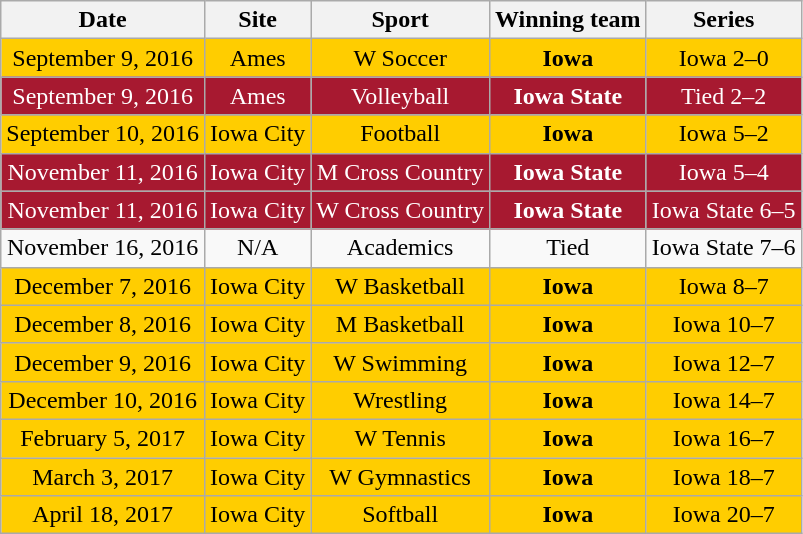<table class="wikitable">
<tr>
<th>Date</th>
<th>Site</th>
<th>Sport</th>
<th>Winning team</th>
<th>Series</th>
</tr>
<tr align=center style="background: #FFCD00;color:black;">
<td>September 9, 2016</td>
<td>Ames</td>
<td>W Soccer</td>
<td><strong>Iowa</strong></td>
<td>Iowa 2–0</td>
</tr>
<tr align=center style="background: #A71930;color:white;">
<td>September 9, 2016</td>
<td>Ames</td>
<td>Volleyball</td>
<td><strong>Iowa State</strong></td>
<td>Tied 2–2</td>
</tr>
<tr align=center style="background: #FFCD00;color:black;">
<td>September 10, 2016</td>
<td>Iowa City</td>
<td>Football</td>
<td><strong>Iowa</strong></td>
<td>Iowa 5–2</td>
</tr>
<tr align=center style="background: #A71930;color:white;">
<td>November 11, 2016</td>
<td>Iowa City</td>
<td>M Cross Country</td>
<td><strong>Iowa State</strong></td>
<td>Iowa 5–4</td>
</tr>
<tr align=center style="background: #A71930;color:white;">
<td>November 11, 2016</td>
<td>Iowa City</td>
<td>W Cross Country</td>
<td><strong>Iowa State</strong></td>
<td>Iowa State 6–5</td>
</tr>
<tr align=center style="background:">
<td>November 16, 2016</td>
<td>N/A</td>
<td>Academics</td>
<td>Tied</td>
<td>Iowa State 7–6</td>
</tr>
<tr align=center style="background: #FFCD00;color:black;">
<td>December 7, 2016</td>
<td>Iowa City</td>
<td>W Basketball</td>
<td><strong>Iowa</strong></td>
<td>Iowa 8–7</td>
</tr>
<tr align=center style="background: #FFCD00;color:black;">
<td>December 8, 2016</td>
<td>Iowa City</td>
<td>M Basketball</td>
<td><strong>Iowa</strong></td>
<td>Iowa 10–7</td>
</tr>
<tr align=center style="background: #FFCD00;color:black;">
<td>December 9, 2016</td>
<td>Iowa City</td>
<td>W Swimming</td>
<td><strong>Iowa</strong></td>
<td>Iowa 12–7</td>
</tr>
<tr align=center style="background: #FFCD00;color:black;">
<td>December 10, 2016</td>
<td>Iowa City</td>
<td>Wrestling</td>
<td><strong>Iowa</strong></td>
<td>Iowa 14–7</td>
</tr>
<tr align=center style="background: #FFCD00;color:black;">
<td>February 5, 2017</td>
<td>Iowa City</td>
<td>W Tennis</td>
<td><strong>Iowa</strong></td>
<td>Iowa 16–7</td>
</tr>
<tr align=center style="background: #FFCD00;color:black;">
<td>March 3, 2017</td>
<td>Iowa City</td>
<td>W Gymnastics</td>
<td><strong>Iowa</strong></td>
<td>Iowa 18–7</td>
</tr>
<tr align=center style="background: #FFCD00;color:black;">
<td>April 18, 2017</td>
<td>Iowa City</td>
<td>Softball</td>
<td><strong>Iowa</strong></td>
<td>Iowa 20–7</td>
</tr>
</table>
